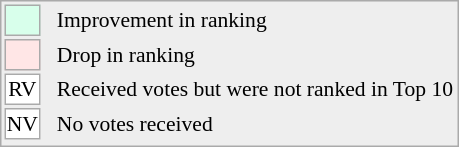<table align="right" style="font-size:90%; border:1px solid #aaaaaa; white-space:nowrap; background:#eeeeee;">
<tr>
<td style="background:#d8ffeb; width:20px; border:1px solid #aaaaaa;"> </td>
<td rowspan="5"> </td>
<td>Improvement in ranking</td>
</tr>
<tr>
<td style="background:#ffe6e6; width:20px; border:1px solid #aaaaaa;"> </td>
<td>Drop in ranking</td>
</tr>
<tr>
<td align="center" style="width:20px; border:1px solid #aaaaaa; background:white;">RV</td>
<td>Received votes but were not ranked in Top 10</td>
</tr>
<tr>
<td align="center" style="width:20px; border:1px solid #aaaaaa; background:white;">NV</td>
<td>No votes received</td>
</tr>
<tr>
</tr>
</table>
